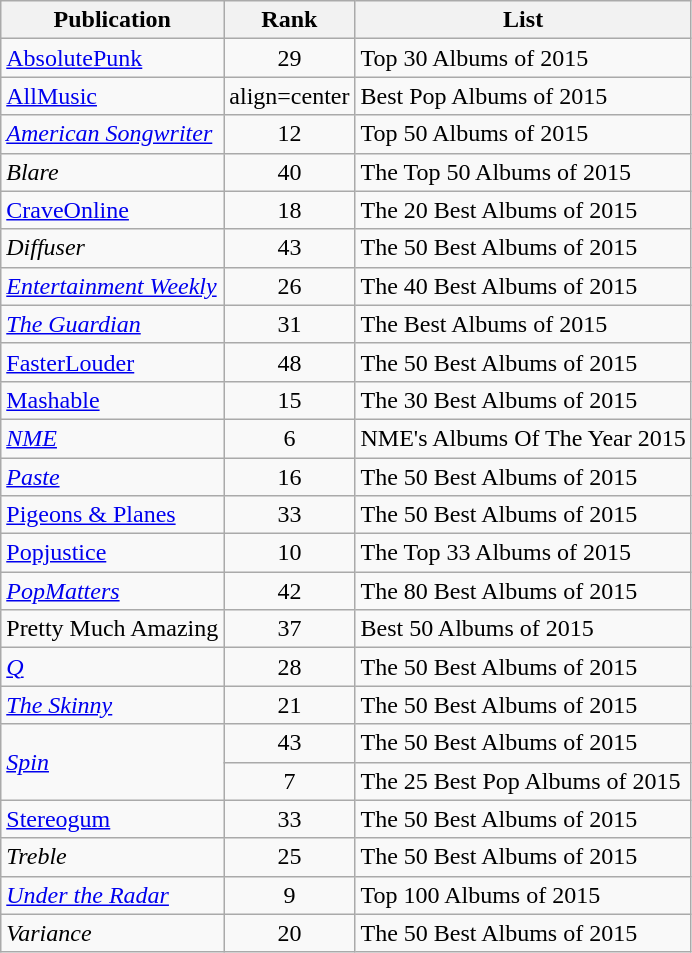<table class="wikitable plainrowheaders sortable">
<tr>
<th>Publication</th>
<th data-sort-type="number">Rank</th>
<th scope="col" class="unsortable">List</th>
</tr>
<tr Ad>
<td><a href='#'>AbsolutePunk</a></td>
<td align=center>29</td>
<td>Top 30 Albums of 2015</td>
</tr>
<tr Ad>
<td><a href='#'>AllMusic</a></td>
<td>align=center </td>
<td>Best Pop Albums of 2015</td>
</tr>
<tr Ad>
<td><em><a href='#'>American Songwriter</a></em></td>
<td align=center>12</td>
<td>Top 50 Albums of 2015</td>
</tr>
<tr Ad>
<td><em>Blare</em></td>
<td align=center>40</td>
<td>The Top 50 Albums of 2015</td>
</tr>
<tr Ad>
<td><a href='#'>CraveOnline</a></td>
<td align=center>18</td>
<td>The 20 Best Albums of 2015</td>
</tr>
<tr Ad>
<td><em>Diffuser</em></td>
<td align=center>43</td>
<td>The 50 Best Albums of 2015</td>
</tr>
<tr Ad>
<td><em><a href='#'>Entertainment Weekly</a></em></td>
<td align=center>26</td>
<td>The 40 Best Albums of 2015</td>
</tr>
<tr Ad>
<td><em><a href='#'>The Guardian</a></em></td>
<td align=center>31</td>
<td>The Best Albums of 2015</td>
</tr>
<tr Ad>
<td><a href='#'>FasterLouder</a></td>
<td align=center>48</td>
<td>The 50 Best Albums of 2015</td>
</tr>
<tr Ad>
<td><a href='#'>Mashable</a></td>
<td align=center>15</td>
<td>The 30 Best Albums of 2015</td>
</tr>
<tr Ad>
<td><em><a href='#'>NME</a></em></td>
<td align=center>6</td>
<td>NME's Albums Of The Year 2015</td>
</tr>
<tr Ad>
<td><em><a href='#'>Paste</a></em></td>
<td align=center>16</td>
<td>The 50 Best Albums of 2015</td>
</tr>
<tr Ad>
<td><a href='#'>Pigeons & Planes</a></td>
<td align=center>33</td>
<td>The 50 Best Albums of 2015</td>
</tr>
<tr Ad>
<td><a href='#'>Popjustice</a></td>
<td align=center>10</td>
<td>The Top 33 Albums of 2015</td>
</tr>
<tr Ad>
<td><em><a href='#'>PopMatters</a></em></td>
<td align=center>42</td>
<td>The 80 Best Albums of 2015</td>
</tr>
<tr Ad>
<td>Pretty Much Amazing</td>
<td align=center>37</td>
<td>Best 50 Albums of 2015</td>
</tr>
<tr Ad>
<td><em><a href='#'>Q</a></em></td>
<td align=center>28</td>
<td>The 50 Best Albums of 2015</td>
</tr>
<tr Ad>
<td><em><a href='#'>The Skinny</a></em></td>
<td align=center>21</td>
<td>The 50 Best Albums of 2015</td>
</tr>
<tr Ad>
<td rowspan="2"><em><a href='#'>Spin</a></em></td>
<td align=center>43</td>
<td>The 50 Best Albums of 2015</td>
</tr>
<tr Ad>
<td align=center>7</td>
<td>The 25 Best Pop Albums of 2015</td>
</tr>
<tr Ad>
<td><a href='#'>Stereogum</a></td>
<td align=center>33</td>
<td>The 50 Best Albums of 2015</td>
</tr>
<tr Ad>
<td><em>Treble</em></td>
<td align=center>25</td>
<td>The 50 Best Albums of 2015</td>
</tr>
<tr Ad>
<td><em><a href='#'>Under the Radar</a></em></td>
<td align=center>9</td>
<td>Top 100 Albums of 2015</td>
</tr>
<tr Ad>
<td><em>Variance</em></td>
<td align=center>20</td>
<td>The 50 Best Albums of 2015</td>
</tr>
</table>
